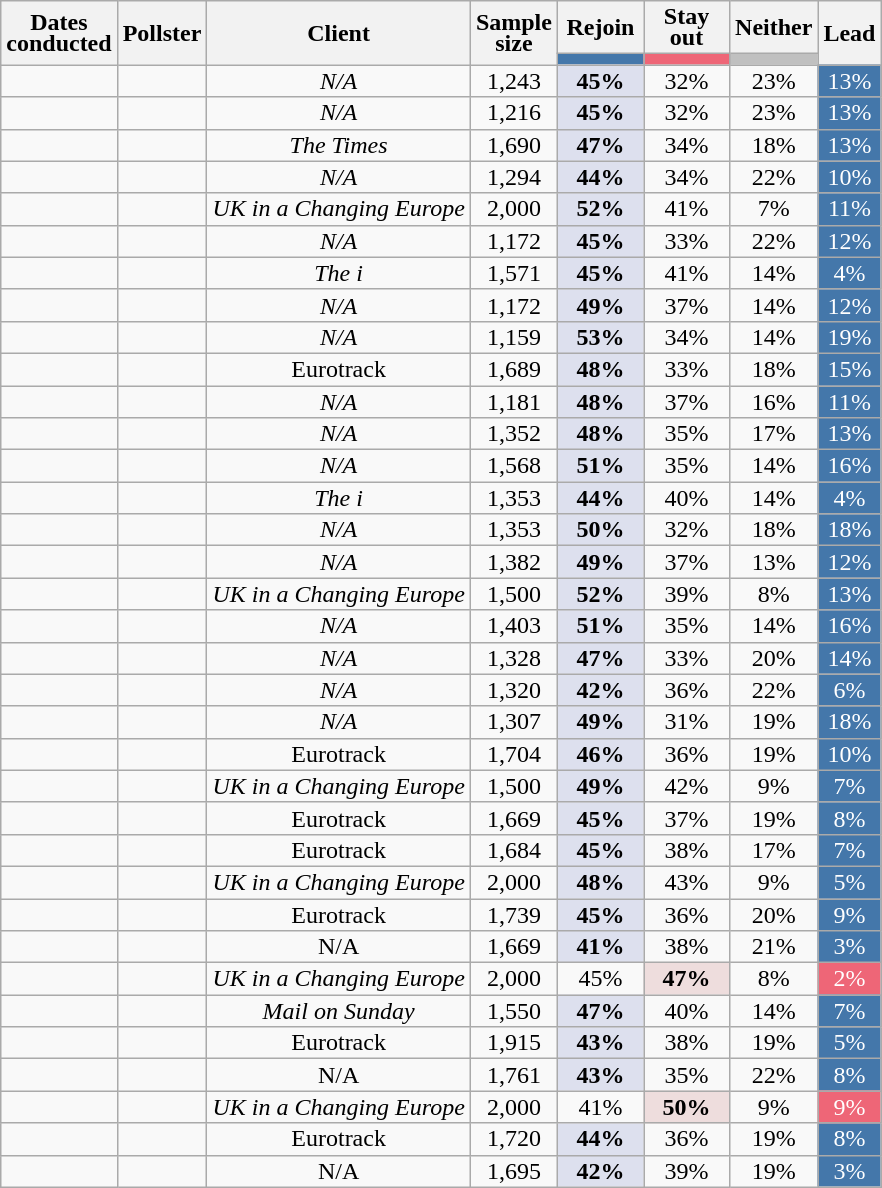<table class="wikitable sortable mw-datatable" style="text-align:center;line-height:14px;">
<tr>
<th rowspan="2">Dates<br>conducted</th>
<th rowspan="2">Pollster</th>
<th rowspan="2">Client</th>
<th rowspan="2" data-sort-type="number">Sample<br>size</th>
<th class="unsortable" style="width:50px;">Rejoin</th>
<th class="unsortable" style="width:50px;">Stay out</th>
<th class="unsortable" style="width:50px;">Neither</th>
<th rowspan="2">Lead</th>
</tr>
<tr>
<th data-sort-type="number" style="background:#4477AA;"></th>
<th data-sort-type="number" style="background:#EE6677;"></th>
<th data-sort-type="number" style="background:silver;"></th>
</tr>
<tr>
<td></td>
<td></td>
<td><em>N/A</em></td>
<td>1,243</td>
<td style="background:#DDE0EE"><strong>45%</strong></td>
<td>32%</td>
<td>23%</td>
<td style="background:#4477AA;color:#FFFFFF;">13%</td>
</tr>
<tr>
<td></td>
<td></td>
<td><em>N/A</em></td>
<td>1,216</td>
<td style="background:#DDE0EE"><strong>45%</strong></td>
<td>32%</td>
<td>23%</td>
<td style="background:#4477AA;color:#FFFFFF;">13%</td>
</tr>
<tr>
<td></td>
<td></td>
<td><em>The Times</em></td>
<td>1,690</td>
<td style="background:#DDE0EE"><strong>47%</strong></td>
<td>34%</td>
<td>18%</td>
<td style="background:#4477AA;color:#FFFFFF;">13%</td>
</tr>
<tr>
<td></td>
<td></td>
<td><em>N/A</em></td>
<td>1,294</td>
<td style="background:#DDE0EE"><strong>44%</strong></td>
<td>34%</td>
<td>22%</td>
<td style="background:#4477AA;color:#FFFFFF;">10%</td>
</tr>
<tr>
<td></td>
<td></td>
<td><em>UK in a Changing Europe</em></td>
<td>2,000</td>
<td style="background:#DDE0EE"><strong>52%</strong></td>
<td>41%</td>
<td>7%</td>
<td style="background:#4477AA;color:#FFFFFF;">11%</td>
</tr>
<tr>
<td></td>
<td></td>
<td><em>N/A</em></td>
<td>1,172</td>
<td style="background:#DDE0EE"><strong>45%</strong></td>
<td>33%</td>
<td>22%</td>
<td style="background:#4477AA;color:#FFFFFF;">12%</td>
</tr>
<tr>
<td></td>
<td></td>
<td><em>The i</em></td>
<td>1,571</td>
<td style="background:#DDE0EE"><strong>45%</strong></td>
<td>41%</td>
<td>14%</td>
<td style="background:#4477AA;color:#FFFFFF;">4%</td>
</tr>
<tr>
<td></td>
<td></td>
<td><em>N/A</em></td>
<td>1,172</td>
<td style="background:#DDE0EE"><strong>49%</strong></td>
<td>37%</td>
<td>14%</td>
<td style="background:#4477AA;color:#FFFFFF;">12%</td>
</tr>
<tr>
<td></td>
<td></td>
<td><em>N/A</em></td>
<td>1,159</td>
<td style="background:#DDE0EE"><strong>53%</strong></td>
<td>34%</td>
<td>14%</td>
<td style="background:#4477AA;color:#FFFFFF;">19%</td>
</tr>
<tr>
<td></td>
<td></td>
<td>Eurotrack</td>
<td>1,689</td>
<td style="background:#DDE0EE"><strong>48%</strong></td>
<td>33%</td>
<td>18%</td>
<td style="background:#4477AA;color:#FFFFFF;">15%</td>
</tr>
<tr>
<td></td>
<td></td>
<td><em>N/A</em></td>
<td>1,181</td>
<td style="background:#DDE0EE"><strong>48%</strong></td>
<td>37%</td>
<td>16%</td>
<td style="background:#4477AA;color:#FFFFFF;">11%</td>
</tr>
<tr>
<td></td>
<td></td>
<td><em>N/A</em></td>
<td>1,352</td>
<td style="background:#DDE0EE"><strong>48%</strong></td>
<td>35%</td>
<td>17%</td>
<td style="background:#4477AA;color:#FFFFFF;">13%</td>
</tr>
<tr>
<td></td>
<td></td>
<td><em>N/A</em></td>
<td>1,568</td>
<td style="background:#DDE0EE"><strong>51%</strong></td>
<td>35%</td>
<td>14%</td>
<td style="background:#4477AA;color:#FFFFFF;">16%</td>
</tr>
<tr>
<td></td>
<td></td>
<td><em>The i</em></td>
<td>1,353</td>
<td style="background:#DDE0EE"><strong>44%</strong></td>
<td>40%</td>
<td>14%</td>
<td style="background:#4477AA;color:#FFFFFF;">4%</td>
</tr>
<tr>
<td></td>
<td></td>
<td><em>N/A</em></td>
<td>1,353</td>
<td style="background:#DDE0EE"><strong>50%</strong></td>
<td>32%</td>
<td>18%</td>
<td style="background:#4477AA;color:#FFFFFF;">18%</td>
</tr>
<tr>
<td></td>
<td></td>
<td><em>N/A</em></td>
<td>1,382</td>
<td style="background:#DDE0EE"><strong>49%</strong></td>
<td>37%</td>
<td>13%</td>
<td style="background:#4477AA;color:#FFFFFF;">12%</td>
</tr>
<tr>
<td></td>
<td></td>
<td><em>UK in a Changing Europe</em></td>
<td>1,500</td>
<td style="background:#DDE0EE"><strong>52%</strong></td>
<td>39%</td>
<td>8%</td>
<td style="background:#4477AA;color:#FFFFFF;">13%</td>
</tr>
<tr>
<td></td>
<td></td>
<td><em>N/A</em></td>
<td>1,403</td>
<td style="background:#DDE0EE"><strong>51%</strong></td>
<td>35%</td>
<td>14%</td>
<td style="background:#4477AA;color:#FFFFFF;">16%</td>
</tr>
<tr>
<td></td>
<td></td>
<td><em>N/A</em></td>
<td>1,328</td>
<td style="background:#DDE0EE"><strong>47%</strong></td>
<td>33%</td>
<td>20%</td>
<td style="background:#4477AA;color:#FFFFFF;">14%</td>
</tr>
<tr>
<td></td>
<td></td>
<td><em>N/A</em></td>
<td>1,320</td>
<td style="background:#DDE0EE"><strong>42%</strong></td>
<td>36%</td>
<td>22%</td>
<td style="background:#4477AA;color:#FFFFFF;">6%</td>
</tr>
<tr>
<td></td>
<td></td>
<td><em>N/A</em></td>
<td>1,307</td>
<td style="background:#DDE0EE"><strong>49%</strong></td>
<td>31%</td>
<td>19%</td>
<td style="background:#4477AA;color:#FFFFFF;">18%</td>
</tr>
<tr>
<td></td>
<td></td>
<td>Eurotrack</td>
<td>1,704</td>
<td style="background:#DDE0EE"><strong>46%</strong></td>
<td>36%</td>
<td>19%</td>
<td style="background:#4477AA;color:#FFFFFF;">10%</td>
</tr>
<tr>
<td></td>
<td></td>
<td><em>UK in a Changing Europe</em></td>
<td>1,500</td>
<td style="background:#DDE0EE"><strong>49%</strong></td>
<td>42%</td>
<td>9%</td>
<td style="background:#4477AA;color:#FFFFFF;">7%</td>
</tr>
<tr>
<td></td>
<td></td>
<td>Eurotrack</td>
<td>1,669</td>
<td style="background:#DDE0EE"><strong>45%</strong></td>
<td>37%</td>
<td>19%</td>
<td style="background:#4477AA;color:#FFFFFF;">8%</td>
</tr>
<tr>
<td></td>
<td></td>
<td>Eurotrack</td>
<td>1,684</td>
<td style="background:#DDE0EE"><strong>45%</strong></td>
<td>38%</td>
<td>17%</td>
<td style="background:#4477AA;color:#FFFFFF;">7%</td>
</tr>
<tr>
<td></td>
<td></td>
<td><em>UK in a Changing Europe</em></td>
<td>2,000</td>
<td style="background:#DDE0EE"><strong>48%</strong></td>
<td>43%</td>
<td>9%</td>
<td style="background:#4477AA;color:#FFFFFF;">5%</td>
</tr>
<tr>
<td></td>
<td></td>
<td>Eurotrack</td>
<td>1,739</td>
<td style="background:#DDE0EE"><strong>45%</strong></td>
<td>36%</td>
<td>20%</td>
<td style="background:#4477AA;color:#FFFFFF;">9%</td>
</tr>
<tr>
<td></td>
<td></td>
<td>N/A</td>
<td>1,669</td>
<td style="background:#DDE0EE"><strong>41%</strong></td>
<td>38%</td>
<td>21%</td>
<td style="background:#4477AA;color:#FFFFFF;">3%</td>
</tr>
<tr>
<td></td>
<td></td>
<td><em>UK in a Changing Europe</em></td>
<td>2,000</td>
<td>45%</td>
<td style="background:#EEDDDD"><strong>47%</strong></td>
<td>8%</td>
<td style="background:#EE6677;color:#FFFFFF;">2%</td>
</tr>
<tr>
<td></td>
<td></td>
<td><em>Mail on Sunday</em></td>
<td>1,550</td>
<td style="background:#DDE0EE"><strong>47%</strong></td>
<td>40%</td>
<td>14%</td>
<td style="background:#4477AA;color:#FFFFFF;">7%</td>
</tr>
<tr>
<td></td>
<td></td>
<td>Eurotrack</td>
<td>1,915</td>
<td style="background:#DDE0EE"><strong>43%</strong></td>
<td>38%</td>
<td>19%</td>
<td style="background:#4477AA;color:#FFFFFF;">5%</td>
</tr>
<tr>
<td></td>
<td></td>
<td>N/A</td>
<td>1,761</td>
<td style="background:#DDE0EE"><strong>43%</strong></td>
<td>35%</td>
<td>22%</td>
<td style="background:#4477AA;color:#FFFFFF;">8%</td>
</tr>
<tr>
<td></td>
<td></td>
<td><em>UK in a Changing Europe</em></td>
<td>2,000</td>
<td>41%</td>
<td style="background:#EEDDDD"><strong>50%</strong></td>
<td>9%</td>
<td style="background:#EE6677;color:#FFFFFF;">9%</td>
</tr>
<tr>
<td></td>
<td></td>
<td>Eurotrack</td>
<td>1,720</td>
<td style="background:#DDE0EE"><strong>44%</strong></td>
<td>36%</td>
<td>19%</td>
<td style="background:#4477AA;color:#FFFFFF;">8%</td>
</tr>
<tr>
<td></td>
<td></td>
<td>N/A</td>
<td>1,695</td>
<td style="background:#DDE0EE"><strong>42%</strong></td>
<td>39%</td>
<td>19%</td>
<td style="background:#4477AA;color:#FFFFFF;">3%</td>
</tr>
</table>
